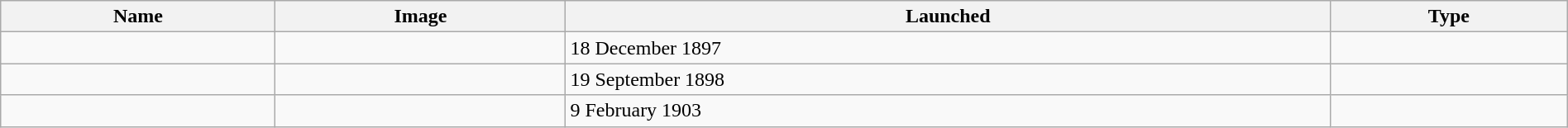<table class="wikitable" width="100%">
<tr>
<th>Name</th>
<th>Image</th>
<th>Launched</th>
<th>Type</th>
</tr>
<tr>
<td></td>
<td align=center></td>
<td>18 December 1897</td>
<td></td>
</tr>
<tr>
<td></td>
<td align=center></td>
<td>19 September 1898</td>
<td></td>
</tr>
<tr>
<td></td>
<td align=center></td>
<td>9 February 1903</td>
<td></td>
</tr>
</table>
